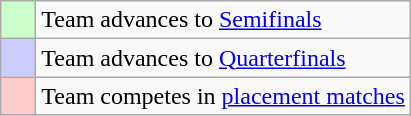<table class="wikitable">
<tr>
<td style="background:#ccffcc;">    </td>
<td>Team advances to <a href='#'>Semifinals</a></td>
</tr>
<tr>
<td style="background:#ccccff;">    </td>
<td>Team advances to <a href='#'>Quarterfinals</a></td>
</tr>
<tr>
<td style="background:#ffcccc;">    </td>
<td>Team competes in <a href='#'>placement matches</a></td>
</tr>
</table>
